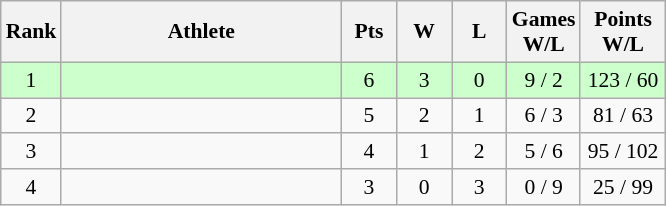<table class="wikitable" style="text-align: center; font-size:90% ">
<tr>
<th width="20">Rank</th>
<th width="180">Athlete</th>
<th width="30">Pts</th>
<th width="30">W</th>
<th width="30">L</th>
<th width="40">Games<br>W/L</th>
<th width="50">Points<br>W/L</th>
</tr>
<tr bgcolor=#ccffcc>
<td>1</td>
<td align=left></td>
<td>6</td>
<td>3</td>
<td>0</td>
<td>9 / 2</td>
<td>123 / 60</td>
</tr>
<tr>
<td>2</td>
<td align=left></td>
<td>5</td>
<td>2</td>
<td>1</td>
<td>6 / 3</td>
<td>81 / 63</td>
</tr>
<tr>
<td>3</td>
<td align=left></td>
<td>4</td>
<td>1</td>
<td>2</td>
<td>5 / 6</td>
<td>95 / 102</td>
</tr>
<tr>
<td>4</td>
<td align=left></td>
<td>3</td>
<td>0</td>
<td>3</td>
<td>0 / 9</td>
<td>25 / 99</td>
</tr>
</table>
